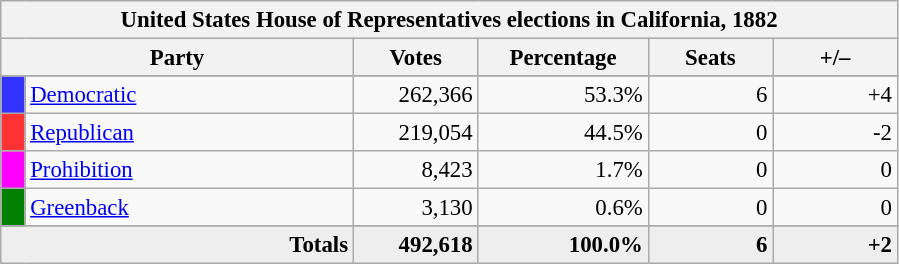<table class="wikitable" style="font-size: 95%;">
<tr>
<th colspan="6">United States House of Representatives elections in California, 1882</th>
</tr>
<tr>
<th colspan=2 style="width: 15em">Party</th>
<th style="width: 5em">Votes</th>
<th style="width: 7em">Percentage</th>
<th style="width: 5em">Seats</th>
<th style="width: 5em">+/–</th>
</tr>
<tr>
</tr>
<tr>
<th style="background-color:#3333FF; width: 3px"></th>
<td style="width: 130px"><a href='#'>Democratic</a></td>
<td style="text-align:right;">262,366</td>
<td style="text-align:right;">53.3%</td>
<td style="text-align:right;">6</td>
<td style="text-align:right;">+4</td>
</tr>
<tr>
<th style="background-color:#FF3333; width: 3px"></th>
<td style="width: 130px"><a href='#'>Republican</a></td>
<td style="text-align:right;">219,054</td>
<td style="text-align:right;">44.5%</td>
<td style="text-align:right;">0</td>
<td style="text-align:right;">-2</td>
</tr>
<tr>
<th style="background-color:#FF00FF; width: 3px"></th>
<td style="width: 130px"><a href='#'>Prohibition</a></td>
<td style="text-align:right;">8,423</td>
<td style="text-align:right;">1.7%</td>
<td style="text-align:right;">0</td>
<td style="text-align:right;">0</td>
</tr>
<tr>
<th style="background-color:#008000; width: 3px"></th>
<td style="width: 130px"><a href='#'>Greenback</a></td>
<td style="text-align:right;">3,130</td>
<td style="text-align:right;">0.6%</td>
<td style="text-align:right;">0</td>
<td style="text-align:right;">0</td>
</tr>
<tr>
</tr>
<tr style="background-color:#EEEEEE;">
<td colspan="2" align="right"><strong>Totals</strong></td>
<td style="text-align:right;"><strong>492,618</strong></td>
<td style="text-align:right;"><strong>100.0%</strong></td>
<td style="text-align:right;"><strong>6</strong></td>
<td style="text-align:right;"><strong>+2</strong></td>
</tr>
</table>
